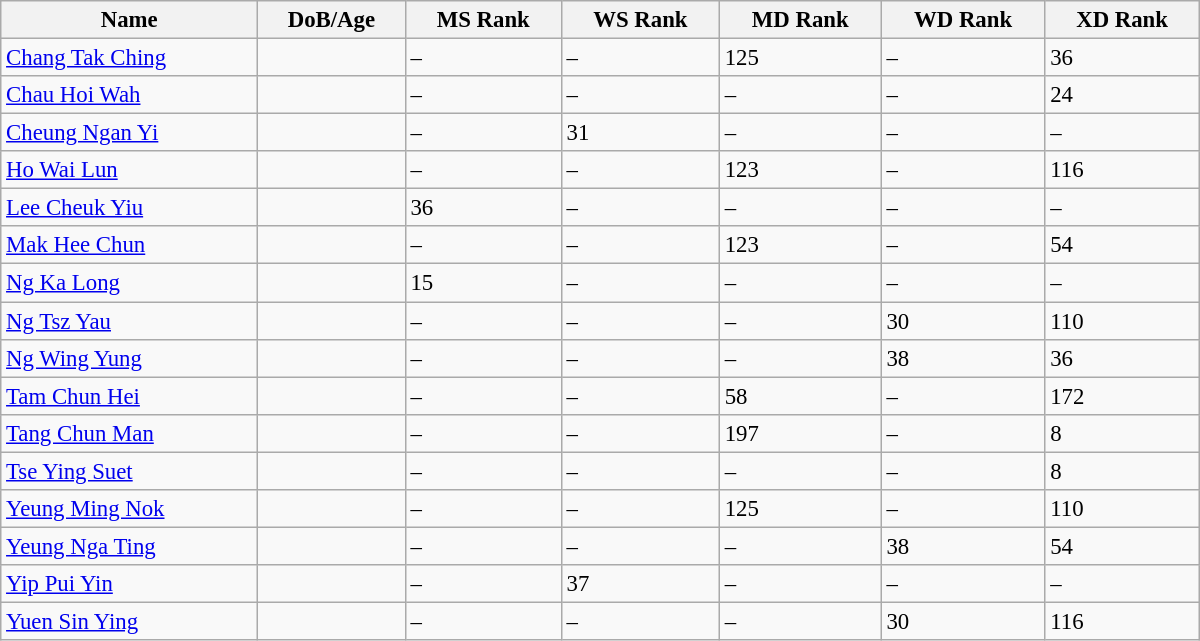<table class="wikitable"  style="width:800px; font-size:95%;">
<tr>
<th align="left">Name</th>
<th align="left">DoB/Age</th>
<th align="left">MS Rank</th>
<th align="left">WS Rank</th>
<th align="left">MD Rank</th>
<th align="left">WD Rank</th>
<th align="left">XD Rank</th>
</tr>
<tr>
<td><a href='#'>Chang Tak Ching</a></td>
<td></td>
<td>–</td>
<td>–</td>
<td>125</td>
<td>–</td>
<td>36</td>
</tr>
<tr>
<td><a href='#'>Chau Hoi Wah</a></td>
<td></td>
<td>–</td>
<td>–</td>
<td>–</td>
<td>–</td>
<td>24</td>
</tr>
<tr>
<td><a href='#'>Cheung Ngan Yi</a></td>
<td></td>
<td>–</td>
<td>31</td>
<td>–</td>
<td>–</td>
<td>–</td>
</tr>
<tr>
<td><a href='#'>Ho Wai Lun</a></td>
<td></td>
<td>–</td>
<td>–</td>
<td>123</td>
<td>–</td>
<td>116</td>
</tr>
<tr>
<td><a href='#'>Lee Cheuk Yiu</a></td>
<td></td>
<td>36</td>
<td>–</td>
<td>–</td>
<td>–</td>
<td>–</td>
</tr>
<tr>
<td><a href='#'>Mak Hee Chun</a></td>
<td></td>
<td>–</td>
<td>–</td>
<td>123</td>
<td>–</td>
<td>54</td>
</tr>
<tr>
<td><a href='#'>Ng Ka Long</a></td>
<td></td>
<td>15</td>
<td>–</td>
<td>–</td>
<td>–</td>
<td>–</td>
</tr>
<tr>
<td><a href='#'>Ng Tsz Yau</a></td>
<td></td>
<td>–</td>
<td>–</td>
<td>–</td>
<td>30</td>
<td>110</td>
</tr>
<tr>
<td><a href='#'>Ng Wing Yung</a></td>
<td></td>
<td>–</td>
<td>–</td>
<td>–</td>
<td>38</td>
<td>36</td>
</tr>
<tr>
<td><a href='#'>Tam Chun Hei</a></td>
<td></td>
<td>–</td>
<td>–</td>
<td>58</td>
<td>–</td>
<td>172</td>
</tr>
<tr>
<td><a href='#'>Tang Chun Man</a></td>
<td></td>
<td>–</td>
<td>–</td>
<td>197</td>
<td>–</td>
<td>8</td>
</tr>
<tr>
<td><a href='#'>Tse Ying Suet</a></td>
<td></td>
<td>–</td>
<td>–</td>
<td>–</td>
<td>–</td>
<td>8</td>
</tr>
<tr>
<td><a href='#'>Yeung Ming Nok</a></td>
<td></td>
<td>–</td>
<td>–</td>
<td>125</td>
<td>–</td>
<td>110</td>
</tr>
<tr>
<td><a href='#'>Yeung Nga Ting</a></td>
<td></td>
<td>–</td>
<td>–</td>
<td>–</td>
<td>38</td>
<td>54</td>
</tr>
<tr>
<td><a href='#'>Yip Pui Yin</a></td>
<td></td>
<td>–</td>
<td>37</td>
<td>–</td>
<td>–</td>
<td>–</td>
</tr>
<tr>
<td><a href='#'>Yuen Sin Ying</a></td>
<td></td>
<td>–</td>
<td>–</td>
<td>–</td>
<td>30</td>
<td>116</td>
</tr>
</table>
